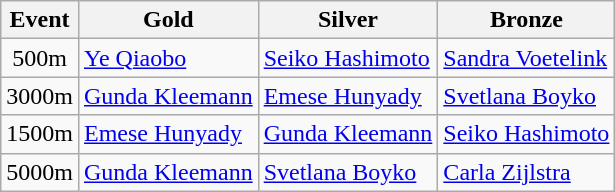<table class="wikitable">
<tr>
<th>Event</th>
<th>Gold<br></th>
<th>Silver<br></th>
<th>Bronze<br></th>
</tr>
<tr>
<td style="text-align:center">500m</td>
<td><a href='#'>Ye Qiaobo</a></td>
<td><a href='#'>Seiko Hashimoto</a></td>
<td><a href='#'>Sandra Voetelink</a></td>
</tr>
<tr>
<td style="text-align:center">3000m</td>
<td><a href='#'>Gunda Kleemann</a></td>
<td><a href='#'>Emese Hunyady</a></td>
<td><a href='#'>Svetlana Boyko</a></td>
</tr>
<tr>
<td style="text-align:center">1500m</td>
<td><a href='#'>Emese Hunyady</a></td>
<td><a href='#'>Gunda Kleemann</a></td>
<td><a href='#'>Seiko Hashimoto</a></td>
</tr>
<tr>
<td style="text-align:center">5000m</td>
<td><a href='#'>Gunda Kleemann</a></td>
<td><a href='#'>Svetlana Boyko</a></td>
<td><a href='#'>Carla Zijlstra</a></td>
</tr>
</table>
